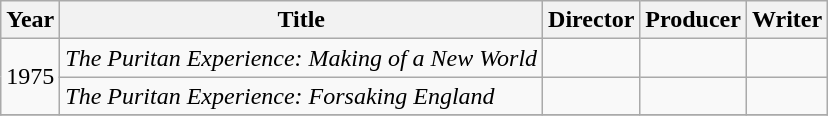<table class="wikitable">
<tr>
<th>Year</th>
<th>Title</th>
<th>Director</th>
<th>Producer</th>
<th>Writer</th>
</tr>
<tr>
<td rowspan=2>1975</td>
<td><em>The Puritan Experience: Making of a New World</em></td>
<td></td>
<td></td>
<td></td>
</tr>
<tr>
<td><em>The Puritan Experience: Forsaking England</em></td>
<td></td>
<td></td>
<td></td>
</tr>
<tr>
</tr>
</table>
